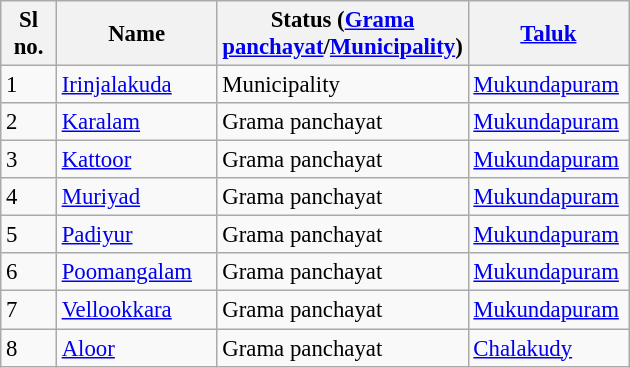<table class="wikitable sortable" style="font-size: 95%;">
<tr>
<th width="30px">Sl no.</th>
<th width="100px">Name</th>
<th width="130px">Status (<a href='#'>Grama panchayat</a>/<a href='#'>Municipality</a>)</th>
<th width="100px"><a href='#'>Taluk</a></th>
</tr>
<tr>
<td>1</td>
<td><a href='#'>Irinjalakuda</a></td>
<td>Municipality</td>
<td><a href='#'>Mukundapuram</a></td>
</tr>
<tr>
<td>2</td>
<td><a href='#'>Karalam</a></td>
<td>Grama panchayat</td>
<td><a href='#'>Mukundapuram</a></td>
</tr>
<tr>
<td>3</td>
<td><a href='#'>Kattoor</a></td>
<td>Grama panchayat</td>
<td><a href='#'>Mukundapuram</a></td>
</tr>
<tr>
<td>4</td>
<td><a href='#'>Muriyad</a></td>
<td>Grama panchayat</td>
<td><a href='#'>Mukundapuram</a></td>
</tr>
<tr>
<td>5</td>
<td><a href='#'>Padiyur</a></td>
<td>Grama panchayat</td>
<td><a href='#'>Mukundapuram</a></td>
</tr>
<tr>
<td>6</td>
<td><a href='#'>Poomangalam</a></td>
<td>Grama panchayat</td>
<td><a href='#'>Mukundapuram</a></td>
</tr>
<tr>
<td>7</td>
<td><a href='#'>Vellookkara</a></td>
<td>Grama panchayat</td>
<td><a href='#'>Mukundapuram</a></td>
</tr>
<tr>
<td>8</td>
<td><a href='#'>Aloor</a></td>
<td>Grama panchayat</td>
<td><a href='#'>Chalakudy</a></td>
</tr>
</table>
